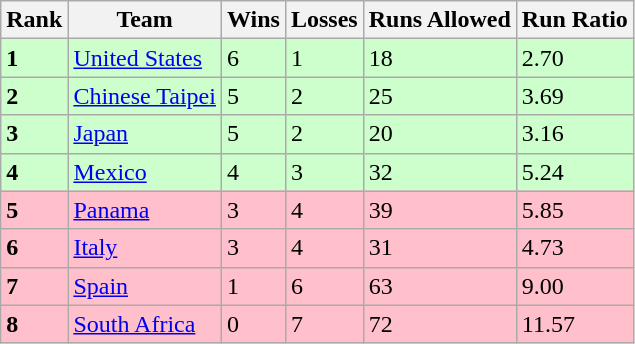<table class="wikitable">
<tr>
<th>Rank</th>
<th>Team</th>
<th>Wins</th>
<th>Losses</th>
<th>Runs Allowed</th>
<th>Run Ratio</th>
</tr>
<tr style="background:#cfc;">
<td><strong>1</strong></td>
<td> <a href='#'>United States</a></td>
<td>6</td>
<td>1</td>
<td>18</td>
<td>2.70</td>
</tr>
<tr style="background:#cfc;">
<td><strong>2</strong></td>
<td> <a href='#'>Chinese Taipei</a> </td>
<td>5</td>
<td>2</td>
<td>25</td>
<td>3.69</td>
</tr>
<tr style="background:#cfc;">
<td><strong>3</strong></td>
<td> <a href='#'>Japan</a></td>
<td>5</td>
<td>2</td>
<td>20</td>
<td>3.16</td>
</tr>
<tr style="background:#cfc;">
<td><strong>4</strong></td>
<td> <a href='#'>Mexico</a></td>
<td>4</td>
<td>3</td>
<td>32</td>
<td>5.24</td>
</tr>
<tr style="background:pink;">
<td><strong>5</strong></td>
<td> <a href='#'>Panama</a> </td>
<td>3</td>
<td>4</td>
<td>39</td>
<td>5.85</td>
</tr>
<tr style="background:pink;">
<td><strong>6</strong></td>
<td> <a href='#'>Italy</a></td>
<td>3</td>
<td>4</td>
<td>31</td>
<td>4.73</td>
</tr>
<tr style="background:pink;">
<td><strong>7</strong></td>
<td> <a href='#'>Spain</a></td>
<td>1</td>
<td>6</td>
<td>63</td>
<td>9.00</td>
</tr>
<tr style="background:pink;">
<td><strong>8</strong></td>
<td> <a href='#'>South Africa</a></td>
<td>0</td>
<td>7</td>
<td>72</td>
<td>11.57</td>
</tr>
</table>
